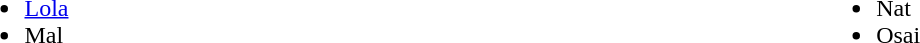<table width="90%">
<tr>
<td><br><ul><li><a href='#'>Lola</a></li><li>Mal</li></ul></td>
<td><br><ul><li>Nat</li><li>Osai</li></ul></td>
</tr>
</table>
